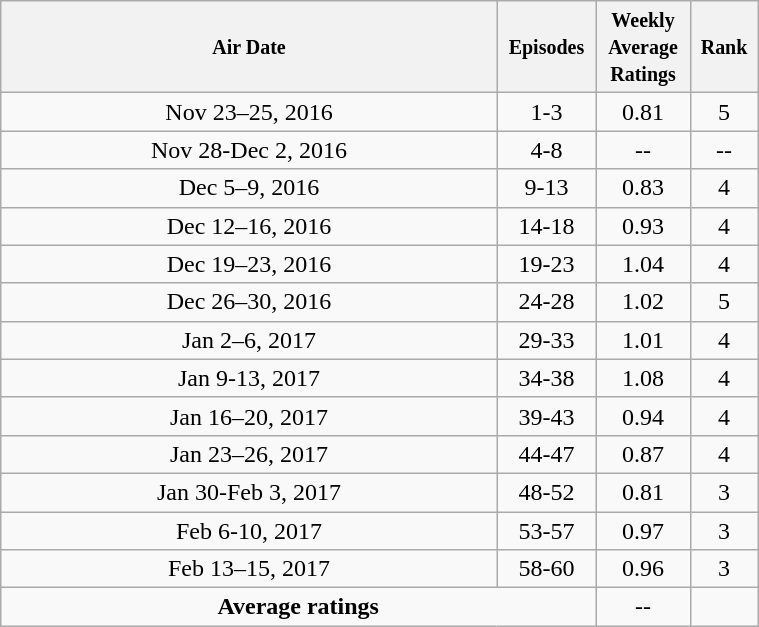<table class="wikitable" style="text-align:center;width:40%;">
<tr>
<th width="50%"><small>Air Date</small></th>
<th width="5%"><small>Episodes</small></th>
<th width="6%"><small>Weekly Average Ratings</small></th>
<th width="4%"><small>Rank</small></th>
</tr>
<tr>
<td>Nov 23–25, 2016</td>
<td>1-3</td>
<td>0.81</td>
<td>5</td>
</tr>
<tr>
<td>Nov 28-Dec 2, 2016</td>
<td>4-8</td>
<td>--</td>
<td>--</td>
</tr>
<tr>
<td>Dec 5–9, 2016</td>
<td>9-13</td>
<td>0.83</td>
<td>4</td>
</tr>
<tr>
<td>Dec 12–16, 2016</td>
<td>14-18</td>
<td>0.93</td>
<td>4</td>
</tr>
<tr>
<td>Dec 19–23, 2016</td>
<td>19-23</td>
<td>1.04</td>
<td>4</td>
</tr>
<tr>
<td>Dec 26–30, 2016</td>
<td>24-28</td>
<td>1.02</td>
<td>5</td>
</tr>
<tr>
<td>Jan 2–6, 2017</td>
<td>29-33</td>
<td>1.01</td>
<td>4</td>
</tr>
<tr>
<td>Jan 9-13, 2017</td>
<td>34-38</td>
<td>1.08</td>
<td>4</td>
</tr>
<tr>
<td>Jan 16–20, 2017</td>
<td>39-43</td>
<td>0.94</td>
<td>4</td>
</tr>
<tr>
<td>Jan 23–26, 2017</td>
<td>44-47</td>
<td>0.87</td>
<td>4</td>
</tr>
<tr>
<td>Jan 30-Feb 3, 2017</td>
<td>48-52</td>
<td>0.81</td>
<td>3</td>
</tr>
<tr>
<td>Feb 6-10, 2017</td>
<td>53-57</td>
<td>0.97</td>
<td>3</td>
</tr>
<tr>
<td>Feb 13–15, 2017</td>
<td>58-60</td>
<td>0.96</td>
<td>3</td>
</tr>
<tr>
<td colspan=2><strong>Average ratings</strong></td>
<td>--</td>
<td></td>
</tr>
</table>
